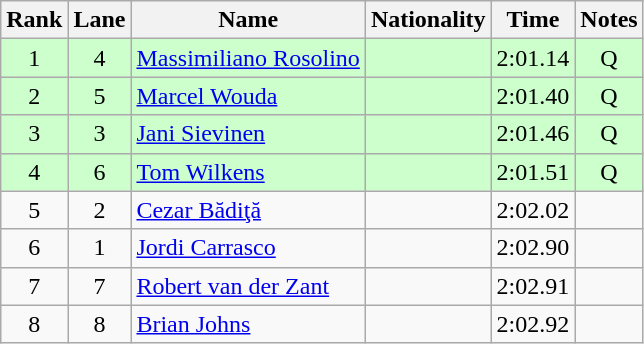<table class="wikitable sortable" style="text-align:center">
<tr>
<th>Rank</th>
<th>Lane</th>
<th>Name</th>
<th>Nationality</th>
<th>Time</th>
<th>Notes</th>
</tr>
<tr bgcolor=#ccffcc>
<td>1</td>
<td>4</td>
<td align=left><a href='#'>Massimiliano Rosolino</a></td>
<td align=left></td>
<td>2:01.14</td>
<td>Q</td>
</tr>
<tr bgcolor=#ccffcc>
<td>2</td>
<td>5</td>
<td align=left><a href='#'>Marcel Wouda</a></td>
<td align=left></td>
<td>2:01.40</td>
<td>Q</td>
</tr>
<tr bgcolor=#ccffcc>
<td>3</td>
<td>3</td>
<td align=left><a href='#'>Jani Sievinen</a></td>
<td align=left></td>
<td>2:01.46</td>
<td>Q</td>
</tr>
<tr bgcolor=#ccffcc>
<td>4</td>
<td>6</td>
<td align=left><a href='#'>Tom Wilkens</a></td>
<td align=left></td>
<td>2:01.51</td>
<td>Q</td>
</tr>
<tr>
<td>5</td>
<td>2</td>
<td align=left><a href='#'>Cezar Bădiţă</a></td>
<td align=left></td>
<td>2:02.02</td>
<td></td>
</tr>
<tr>
<td>6</td>
<td>1</td>
<td align=left><a href='#'>Jordi Carrasco</a></td>
<td align=left></td>
<td>2:02.90</td>
<td></td>
</tr>
<tr>
<td>7</td>
<td>7</td>
<td align=left><a href='#'>Robert van der Zant</a></td>
<td align=left></td>
<td>2:02.91</td>
<td></td>
</tr>
<tr>
<td>8</td>
<td>8</td>
<td align=left><a href='#'>Brian Johns</a></td>
<td align=left></td>
<td>2:02.92</td>
<td></td>
</tr>
</table>
